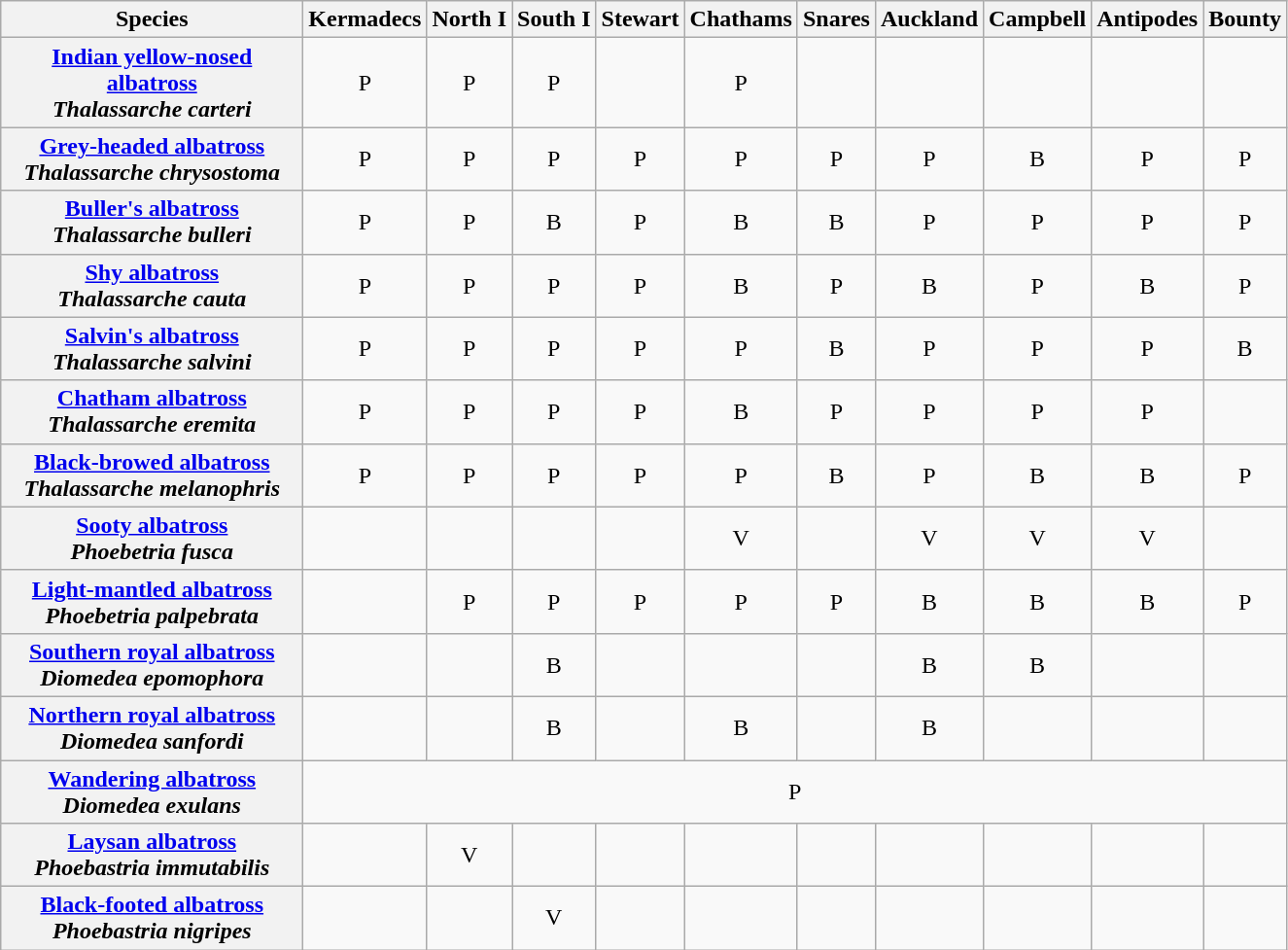<table class="wikitable" style="text-align:center">
<tr>
<th width="200">Species</th>
<th>Kermadecs</th>
<th>North I</th>
<th>South I</th>
<th>Stewart</th>
<th>Chathams</th>
<th>Snares</th>
<th>Auckland</th>
<th>Campbell</th>
<th>Antipodes</th>
<th>Bounty</th>
</tr>
<tr>
<th><a href='#'>Indian yellow-nosed albatross</a><br><em>Thalassarche carteri</em></th>
<td>P</td>
<td>P</td>
<td>P</td>
<td></td>
<td>P</td>
<td></td>
<td></td>
<td></td>
<td></td>
<td></td>
</tr>
<tr>
<th><a href='#'>Grey-headed albatross</a><br><em>Thalassarche chrysostoma</em></th>
<td>P</td>
<td>P</td>
<td>P</td>
<td>P</td>
<td>P</td>
<td>P</td>
<td>P</td>
<td>B</td>
<td>P</td>
<td>P</td>
</tr>
<tr>
<th><a href='#'>Buller's albatross</a><br><em>Thalassarche bulleri</em></th>
<td>P</td>
<td>P</td>
<td>B</td>
<td>P</td>
<td>B</td>
<td>B</td>
<td>P</td>
<td>P</td>
<td>P</td>
<td>P</td>
</tr>
<tr>
<th><a href='#'>Shy albatross</a><br><em>Thalassarche cauta</em></th>
<td>P</td>
<td>P</td>
<td>P</td>
<td>P</td>
<td>B</td>
<td>P</td>
<td>B</td>
<td>P</td>
<td>B</td>
<td>P</td>
</tr>
<tr>
<th><a href='#'>Salvin's albatross</a><br><em>Thalassarche salvini</em></th>
<td>P</td>
<td>P</td>
<td>P</td>
<td>P</td>
<td>P</td>
<td>B</td>
<td>P</td>
<td>P</td>
<td>P</td>
<td>B</td>
</tr>
<tr>
<th><a href='#'>Chatham albatross</a><br><em>Thalassarche eremita</em></th>
<td>P</td>
<td>P</td>
<td>P</td>
<td>P</td>
<td>B</td>
<td>P</td>
<td>P</td>
<td>P</td>
<td>P</td>
<td></td>
</tr>
<tr>
<th><a href='#'>Black-browed albatross</a><br><em>Thalassarche melanophris</em></th>
<td>P</td>
<td>P</td>
<td>P</td>
<td>P</td>
<td>P</td>
<td>B</td>
<td>P</td>
<td>B</td>
<td>B</td>
<td>P</td>
</tr>
<tr>
<th><a href='#'>Sooty albatross</a><br><em>Phoebetria fusca</em></th>
<td></td>
<td></td>
<td></td>
<td></td>
<td>V</td>
<td></td>
<td>V</td>
<td>V</td>
<td>V</td>
<td></td>
</tr>
<tr>
<th><a href='#'>Light-mantled albatross</a><br><em>Phoebetria palpebrata</em></th>
<td></td>
<td>P</td>
<td>P</td>
<td>P</td>
<td>P</td>
<td>P</td>
<td>B</td>
<td>B</td>
<td>B</td>
<td>P</td>
</tr>
<tr>
<th><a href='#'>Southern royal albatross</a><br><em>Diomedea epomophora</em></th>
<td></td>
<td></td>
<td>B</td>
<td></td>
<td></td>
<td></td>
<td>B</td>
<td>B</td>
<td></td>
<td></td>
</tr>
<tr>
<th><a href='#'>Northern royal albatross</a><br><em>Diomedea sanfordi</em></th>
<td></td>
<td></td>
<td>B</td>
<td></td>
<td>B</td>
<td></td>
<td>B</td>
<td></td>
<td></td>
<td></td>
</tr>
<tr>
<th><a href='#'>Wandering albatross</a><br><em>Diomedea exulans</em></th>
<td colspan="10" align="center">P</td>
</tr>
<tr>
<th><a href='#'>Laysan albatross</a><br><em>Phoebastria immutabilis</em></th>
<td></td>
<td>V</td>
<td></td>
<td></td>
<td></td>
<td></td>
<td></td>
<td></td>
<td></td>
<td></td>
</tr>
<tr>
<th><a href='#'>Black-footed albatross</a><br><em>Phoebastria nigripes</em></th>
<td></td>
<td></td>
<td>V</td>
<td></td>
<td></td>
<td></td>
<td></td>
<td></td>
<td></td>
<td></td>
</tr>
</table>
